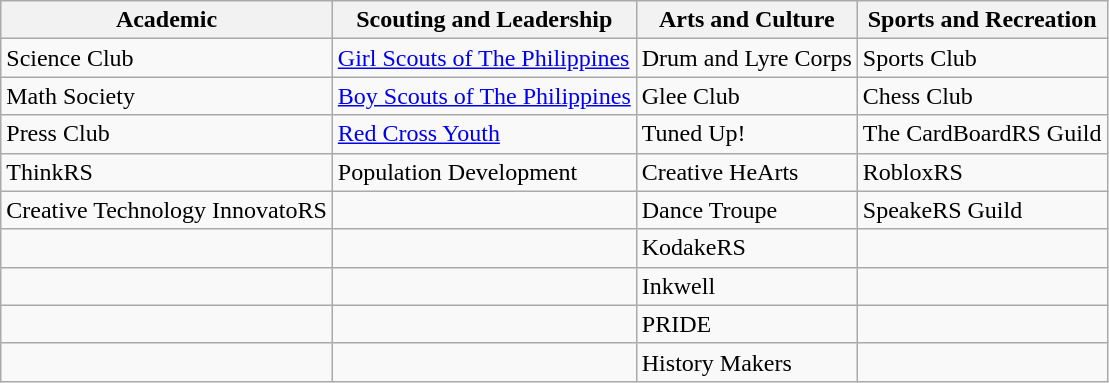<table class="wikitable">
<tr>
<th>Academic</th>
<th>Scouting and Leadership</th>
<th>Arts and Culture</th>
<th>Sports and Recreation</th>
</tr>
<tr>
<td>Science Club</td>
<td><a href='#'>Girl Scouts of The Philippines</a></td>
<td>Drum and Lyre Corps</td>
<td>Sports Club</td>
</tr>
<tr>
<td>Math Society</td>
<td><a href='#'>Boy Scouts of The Philippines</a></td>
<td>Glee Club</td>
<td>Chess Club</td>
</tr>
<tr>
<td>Press Club</td>
<td><a href='#'>Red Cross Youth</a></td>
<td>Tuned Up!</td>
<td>The CardBoardRS Guild</td>
</tr>
<tr>
<td>ThinkRS</td>
<td>Population Development</td>
<td>Creative HeArts</td>
<td>RobloxRS</td>
</tr>
<tr>
<td>Creative Technology InnovatoRS</td>
<td></td>
<td>Dance Troupe</td>
<td>SpeakeRS Guild</td>
</tr>
<tr>
<td></td>
<td></td>
<td>KodakeRS</td>
<td></td>
</tr>
<tr>
<td></td>
<td></td>
<td>Inkwell</td>
<td></td>
</tr>
<tr>
<td></td>
<td></td>
<td>PRIDE</td>
<td></td>
</tr>
<tr>
<td></td>
<td></td>
<td>History Makers</td>
<td></td>
</tr>
</table>
